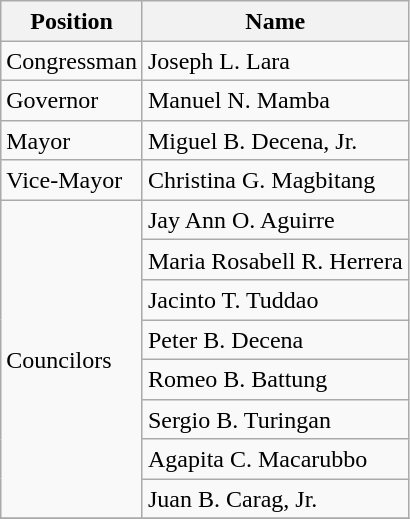<table class="wikitable" style="line-height:1.20em; font-size:100%;">
<tr>
<th>Position</th>
<th>Name</th>
</tr>
<tr>
<td>Congressman</td>
<td style="text-align:left;">Joseph L. Lara</td>
</tr>
<tr>
<td>Governor</td>
<td>Manuel N. Mamba</td>
</tr>
<tr>
<td>Mayor</td>
<td style="text-align:left;">Miguel B. Decena, Jr.</td>
</tr>
<tr>
<td>Vice-Mayor</td>
<td style="text-align:left;">Christina G. Magbitang</td>
</tr>
<tr>
<td rowspan=8>Councilors</td>
<td style="text-align:left;">Jay Ann O. Aguirre</td>
</tr>
<tr>
<td style="text-align:left;">Maria Rosabell R. Herrera</td>
</tr>
<tr>
<td style="text-align:left;">Jacinto T. Tuddao</td>
</tr>
<tr>
<td style="text-align:left;">Peter B. Decena</td>
</tr>
<tr>
<td style="text-align:left;">Romeo B. Battung</td>
</tr>
<tr>
<td style="text-align:left;">Sergio B. Turingan</td>
</tr>
<tr>
<td style="text-align:left;">Agapita C. Macarubbo</td>
</tr>
<tr>
<td style="text-align:left;">Juan B. Carag, Jr.</td>
</tr>
<tr>
</tr>
</table>
